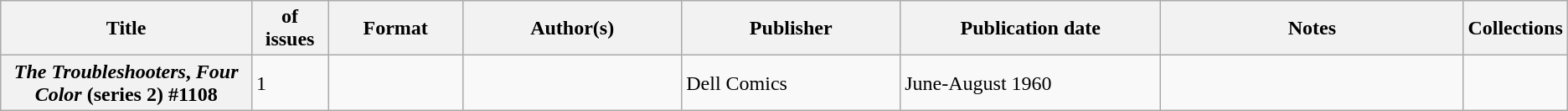<table class="wikitable">
<tr>
<th>Title</th>
<th style="width:40pt"> of issues</th>
<th style="width:75pt">Format</th>
<th style="width:125pt">Author(s)</th>
<th style="width:125pt">Publisher</th>
<th style="width:150pt">Publication date</th>
<th style="width:175pt">Notes</th>
<th>Collections</th>
</tr>
<tr>
<th><em>The Troubleshooters</em>, <em>Four Color</em> (series 2) #1108</th>
<td>1</td>
<td></td>
<td></td>
<td>Dell Comics</td>
<td>June-August 1960</td>
<td></td>
<td></td>
</tr>
</table>
